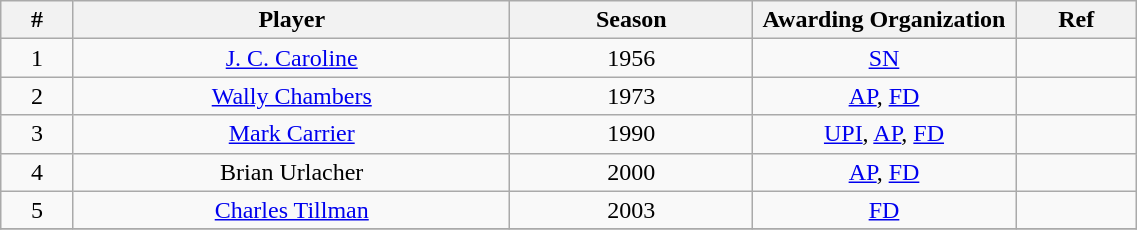<table class="wikitable" style="text-align:center" width="60%">
<tr>
<th scope="col" width=3%>#</th>
<th scope="col" width=18%>Player</th>
<th scope="col" width=10%>Season</th>
<th scope="col" width=9% class="unsortable">Awarding Organization</th>
<th scope="col" width=5% class="unsortable">Ref</th>
</tr>
<tr>
<td>1</td>
<td><a href='#'>J. C. Caroline</a></td>
<td align="center">1956</td>
<td align="center"><a href='#'>SN</a></td>
<td></td>
</tr>
<tr>
<td>2</td>
<td><a href='#'>Wally Chambers</a></td>
<td align="center">1973</td>
<td align="center"><a href='#'>AP</a>, <a href='#'>FD</a></td>
<td></td>
</tr>
<tr>
<td>3</td>
<td><a href='#'>Mark Carrier</a></td>
<td align="center">1990</td>
<td align="center"><a href='#'>UPI</a>, <a href='#'>AP</a>, <a href='#'>FD</a></td>
<td></td>
</tr>
<tr>
<td>4</td>
<td>Brian Urlacher</td>
<td align="center">2000</td>
<td align="center"><a href='#'>AP</a>, <a href='#'>FD</a></td>
<td></td>
</tr>
<tr>
<td>5</td>
<td><a href='#'>Charles Tillman</a></td>
<td align="center">2003</td>
<td align="center"><a href='#'>FD</a></td>
<td></td>
</tr>
<tr>
</tr>
</table>
